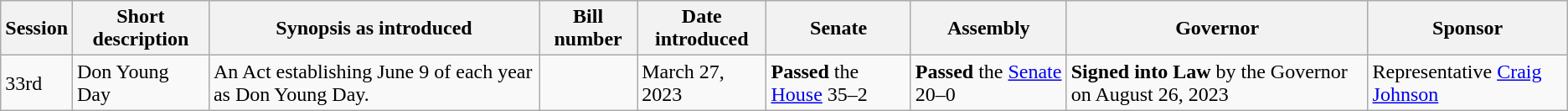<table class="wikitable">
<tr>
<th>Session</th>
<th>Short description</th>
<th>Synopsis as introduced</th>
<th>Bill number</th>
<th>Date introduced</th>
<th>Senate</th>
<th>Assembly</th>
<th>Governor</th>
<th>Sponsor</th>
</tr>
<tr>
<td>33rd</td>
<td>Don Young Day</td>
<td>An Act establishing June 9 of each year as Don Young Day.</td>
<td></td>
<td>March 27, 2023</td>
<td><strong>Passed</strong> the <a href='#'>House</a> 35–2</td>
<td><strong>Passed</strong> the <a href='#'>Senate</a> 20–0</td>
<td><strong>Signed into Law</strong> by the Governor on August 26, 2023</td>
<td>Representative <a href='#'>Craig Johnson</a></td>
</tr>
</table>
